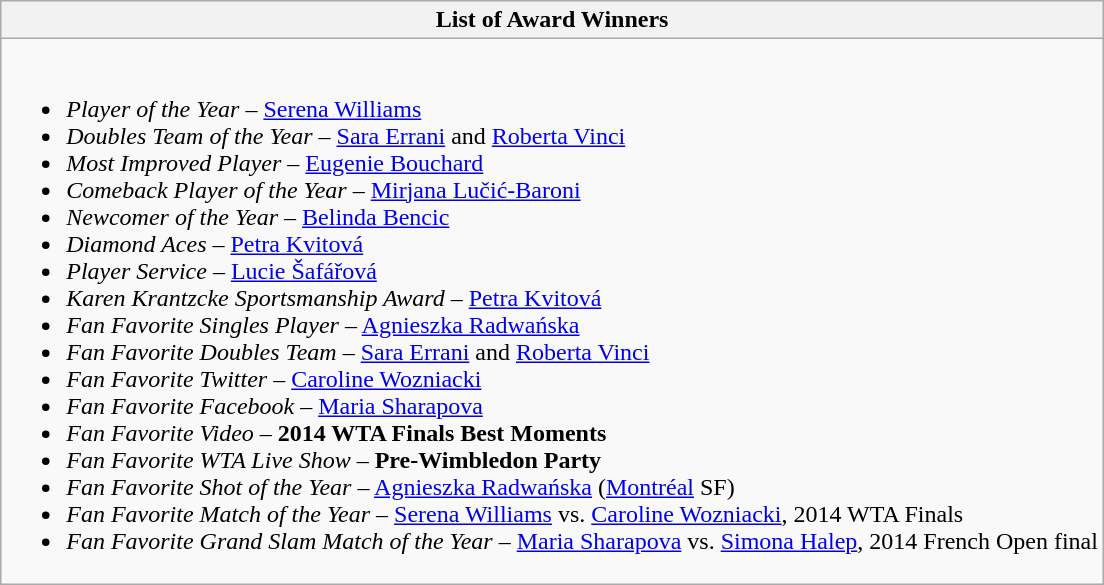<table class="wikitable collapsible collapsed">
<tr>
<th><strong>List of Award Winners</strong></th>
</tr>
<tr>
<td><br><ul><li><em>Player of the Year</em> –  <a href='#'>Serena Williams</a></li><li><em>Doubles Team of the Year</em> –  <a href='#'>Sara Errani</a> and  <a href='#'>Roberta Vinci</a></li><li><em>Most Improved Player</em> –  <a href='#'>Eugenie Bouchard</a></li><li><em>Comeback Player of the Year</em> –  <a href='#'>Mirjana Lučić-Baroni</a></li><li><em>Newcomer of the Year</em> –  <a href='#'>Belinda Bencic</a></li><li><em>Diamond Aces</em> –  <a href='#'>Petra Kvitová</a></li><li><em>Player Service</em> –  <a href='#'>Lucie Šafářová</a></li><li><em>Karen Krantzcke Sportsmanship Award</em> –  <a href='#'>Petra Kvitová</a></li><li><em>Fan Favorite Singles Player</em> –  <a href='#'>Agnieszka Radwańska</a></li><li><em>Fan Favorite Doubles Team</em> –  <a href='#'>Sara Errani</a> and  <a href='#'>Roberta Vinci</a></li><li><em>Fan Favorite Twitter</em> –  <a href='#'>Caroline Wozniacki</a></li><li><em>Fan Favorite Facebook</em> –  <a href='#'>Maria Sharapova</a></li><li><em>Fan Favorite Video</em> – <strong>2014 WTA Finals Best Moments</strong></li><li><em>Fan Favorite WTA Live Show</em> – <strong>Pre-Wimbledon Party</strong></li><li><em>Fan Favorite Shot of the Year</em> –  <a href='#'>Agnieszka Radwańska</a> (<a href='#'>Montréal</a> SF)</li><li><em>Fan Favorite Match of the Year</em> –  <a href='#'>Serena Williams</a> vs.  <a href='#'>Caroline Wozniacki</a>, 2014 WTA Finals</li><li><em>Fan Favorite Grand Slam Match of the Year</em> –  <a href='#'>Maria Sharapova</a> vs.  <a href='#'>Simona Halep</a>, 2014 French Open final</li></ul></td>
</tr>
</table>
